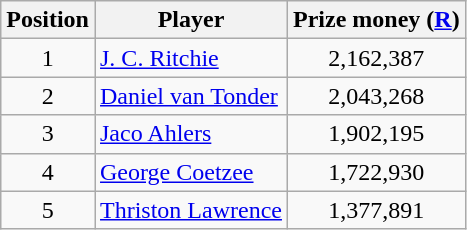<table class="wikitable">
<tr>
<th>Position</th>
<th>Player</th>
<th>Prize money (<a href='#'>R</a>)</th>
</tr>
<tr>
<td align=center>1</td>
<td> <a href='#'>J. C. Ritchie</a></td>
<td align=center>2,162,387</td>
</tr>
<tr>
<td align=center>2</td>
<td> <a href='#'>Daniel van Tonder</a></td>
<td align=center>2,043,268</td>
</tr>
<tr>
<td align=center>3</td>
<td> <a href='#'>Jaco Ahlers</a></td>
<td align=center>1,902,195</td>
</tr>
<tr>
<td align=center>4</td>
<td> <a href='#'>George Coetzee</a></td>
<td align=center>1,722,930</td>
</tr>
<tr>
<td align=center>5</td>
<td> <a href='#'>Thriston Lawrence</a></td>
<td align=center>1,377,891</td>
</tr>
</table>
